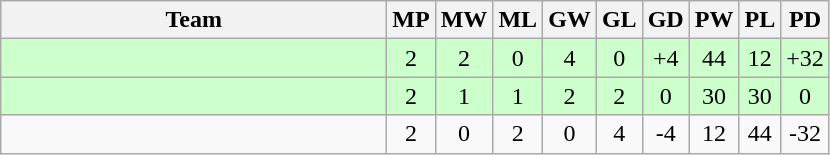<table class=wikitable style="text-align:center">
<tr>
<th width=250>Team</th>
<th width=20>MP</th>
<th width=20>MW</th>
<th width=20>ML</th>
<th width=20>GW</th>
<th width=20>GL</th>
<th width=20>GD</th>
<th width=20>PW</th>
<th width=20>PL</th>
<th width=20>PD</th>
</tr>
<tr style="background:#cfc;">
<td align=left><br></td>
<td>2</td>
<td>2</td>
<td>0</td>
<td>4</td>
<td>0</td>
<td>+4</td>
<td>44</td>
<td>12</td>
<td>+32</td>
</tr>
<tr style="background:#cfc;">
<td align=left><br></td>
<td>2</td>
<td>1</td>
<td>1</td>
<td>2</td>
<td>2</td>
<td>0</td>
<td>30</td>
<td>30</td>
<td>0</td>
</tr>
<tr>
<td align=left><br></td>
<td>2</td>
<td>0</td>
<td>2</td>
<td>0</td>
<td>4</td>
<td>-4</td>
<td>12</td>
<td>44</td>
<td>-32</td>
</tr>
</table>
